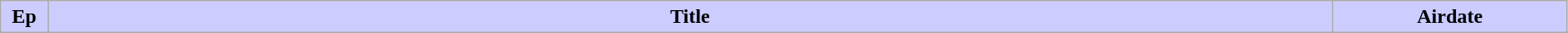<table class="wikitable" width=99%>
<tr>
<th style="background: #CCF" width="3%">Ep</th>
<th style="background: #CCF">Title</th>
<th style="background: #CCF" width="15%">Airdate<br>






















</th>
</tr>
</table>
